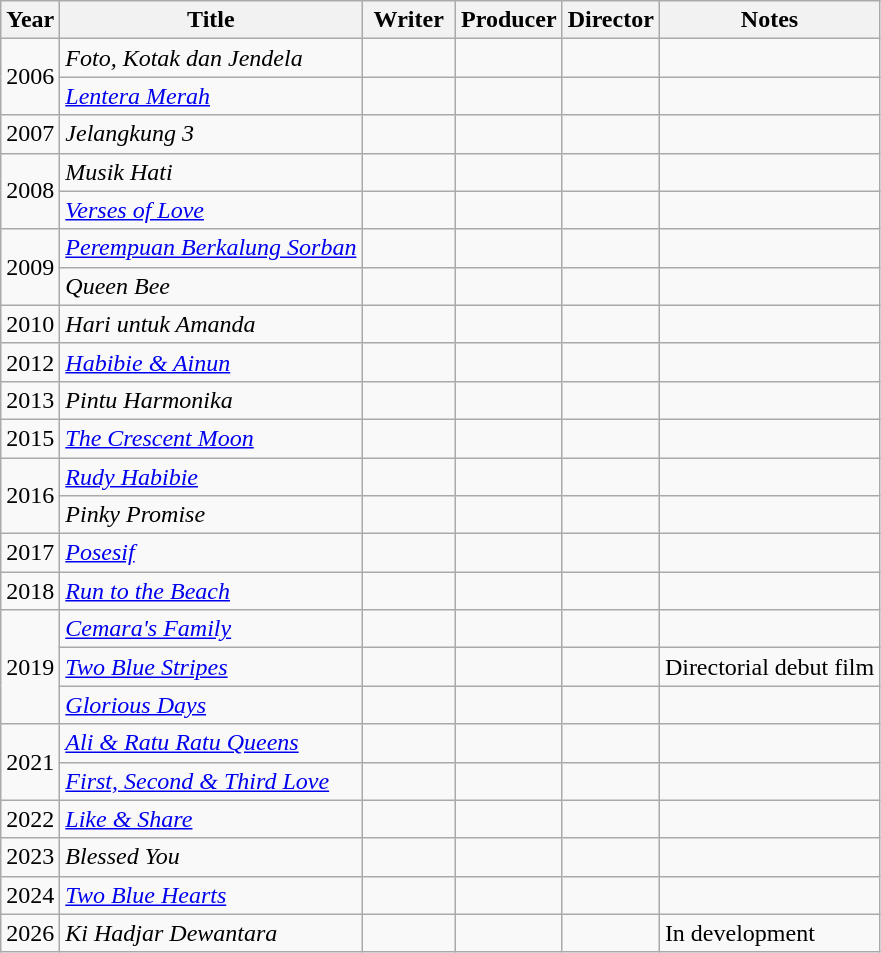<table class="wikitable">
<tr>
<th>Year</th>
<th>Title</th>
<th width=55>Writer</th>
<th width=55>Producer</th>
<th width=55>Director</th>
<th>Notes</th>
</tr>
<tr>
<td rowspan="2">2006</td>
<td><em>Foto, Kotak dan Jendela</em></td>
<td></td>
<td></td>
<td></td>
<td></td>
</tr>
<tr>
<td><em><a href='#'>Lentera Merah</a></em></td>
<td></td>
<td></td>
<td></td>
<td></td>
</tr>
<tr>
<td>2007</td>
<td><em>Jelangkung 3</em></td>
<td></td>
<td></td>
<td></td>
<td></td>
</tr>
<tr>
<td rowspan="2">2008</td>
<td><em>Musik Hati</em></td>
<td></td>
<td></td>
<td></td>
<td></td>
</tr>
<tr>
<td><em><a href='#'>Verses of Love</a></em></td>
<td></td>
<td></td>
<td></td>
<td></td>
</tr>
<tr>
<td rowspan="2">2009</td>
<td><em><a href='#'>Perempuan Berkalung Sorban</a></em></td>
<td></td>
<td></td>
<td></td>
<td></td>
</tr>
<tr>
<td><em>Queen Bee</em></td>
<td></td>
<td></td>
<td></td>
<td></td>
</tr>
<tr>
<td>2010</td>
<td><em>Hari untuk Amanda</em></td>
<td></td>
<td></td>
<td></td>
<td></td>
</tr>
<tr>
<td>2012</td>
<td><em><a href='#'>Habibie & Ainun</a></em></td>
<td></td>
<td></td>
<td></td>
<td></td>
</tr>
<tr>
<td>2013</td>
<td><em>Pintu Harmonika</em></td>
<td></td>
<td></td>
<td></td>
<td></td>
</tr>
<tr>
<td>2015</td>
<td><em><a href='#'>The Crescent Moon</a></em></td>
<td></td>
<td></td>
<td></td>
<td></td>
</tr>
<tr>
<td rowspan="2">2016</td>
<td><em><a href='#'>Rudy Habibie</a></em></td>
<td></td>
<td></td>
<td></td>
<td></td>
</tr>
<tr>
<td><em>Pinky Promise</em></td>
<td></td>
<td></td>
<td></td>
<td></td>
</tr>
<tr>
<td>2017</td>
<td><em><a href='#'>Posesif</a></em></td>
<td></td>
<td></td>
<td></td>
<td></td>
</tr>
<tr>
<td>2018</td>
<td><em><a href='#'>Run to the Beach</a></em></td>
<td></td>
<td></td>
<td></td>
<td></td>
</tr>
<tr>
<td rowspan="3">2019</td>
<td><em><a href='#'>Cemara's Family</a></em></td>
<td></td>
<td></td>
<td></td>
<td></td>
</tr>
<tr>
<td><em><a href='#'>Two Blue Stripes</a></em></td>
<td></td>
<td></td>
<td></td>
<td>Directorial debut film</td>
</tr>
<tr>
<td><em><a href='#'>Glorious Days</a></em></td>
<td></td>
<td></td>
<td></td>
<td></td>
</tr>
<tr>
<td rowspan="2">2021</td>
<td><em><a href='#'>Ali & Ratu Ratu Queens</a></em></td>
<td></td>
<td></td>
<td></td>
<td></td>
</tr>
<tr>
<td><em><a href='#'>First, Second & Third Love</a></em></td>
<td></td>
<td></td>
<td></td>
<td></td>
</tr>
<tr>
<td>2022</td>
<td><em><a href='#'>Like & Share</a></em></td>
<td></td>
<td></td>
<td></td>
<td></td>
</tr>
<tr>
<td>2023</td>
<td><em>Blessed You</em></td>
<td></td>
<td></td>
<td></td>
<td></td>
</tr>
<tr>
<td>2024</td>
<td><em><a href='#'>Two Blue Hearts</a></em></td>
<td></td>
<td></td>
<td></td>
<td></td>
</tr>
<tr>
<td>2026</td>
<td><em>Ki Hadjar Dewantara</em></td>
<td></td>
<td></td>
<td></td>
<td>In development</td>
</tr>
</table>
